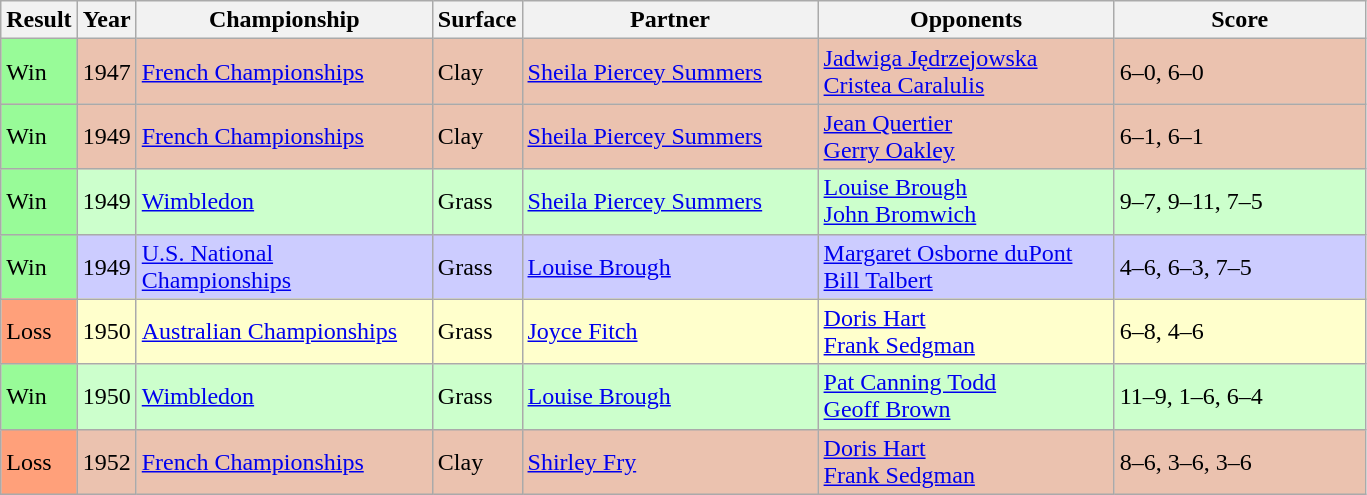<table class="sortable wikitable">
<tr>
<th style="width:40px">Result</th>
<th style="width:30px">Year</th>
<th style="width:190px">Championship</th>
<th style="width:50px">Surface</th>
<th style="width:190px">Partner</th>
<th style="width:190px">Opponents</th>
<th style="width:160px" class="unsortable">Score</th>
</tr>
<tr style="background:#ebc2af;">
<td style="background:#98fb98;">Win</td>
<td>1947</td>
<td><a href='#'>French Championships</a></td>
<td>Clay</td>
<td> <a href='#'>Sheila Piercey Summers</a></td>
<td> <a href='#'>Jadwiga Jędrzejowska</a> <br>  <a href='#'>Cristea Caralulis</a></td>
<td>6–0, 6–0</td>
</tr>
<tr style="background:#ebc2af;">
<td style="background:#98fb98;">Win</td>
<td>1949</td>
<td><a href='#'>French Championships</a></td>
<td>Clay</td>
<td> <a href='#'>Sheila Piercey Summers</a></td>
<td> <a href='#'>Jean Quertier</a> <br>  <a href='#'>Gerry Oakley</a></td>
<td>6–1, 6–1</td>
</tr>
<tr style="background:#cfc;">
<td style="background:#98fb98;">Win</td>
<td>1949</td>
<td><a href='#'>Wimbledon</a></td>
<td>Grass</td>
<td> <a href='#'>Sheila Piercey Summers</a></td>
<td> <a href='#'>Louise Brough</a> <br>  <a href='#'>John Bromwich</a></td>
<td>9–7, 9–11, 7–5</td>
</tr>
<tr style="background:#ccf;">
<td style="background:#98fb98;">Win</td>
<td>1949</td>
<td><a href='#'>U.S. National Championships</a></td>
<td>Grass</td>
<td> <a href='#'>Louise Brough</a></td>
<td> <a href='#'>Margaret Osborne duPont</a> <br>  <a href='#'>Bill Talbert</a></td>
<td>4–6, 6–3, 7–5</td>
</tr>
<tr style="background:#ffc;">
<td style="background:#ffa07a;">Loss</td>
<td>1950</td>
<td><a href='#'>Australian Championships</a></td>
<td>Grass</td>
<td> <a href='#'>Joyce Fitch</a></td>
<td> <a href='#'>Doris Hart</a> <br>  <a href='#'>Frank Sedgman</a></td>
<td>6–8, 4–6</td>
</tr>
<tr style="background:#cfc;">
<td style="background:#98fb98;">Win</td>
<td>1950</td>
<td><a href='#'>Wimbledon</a></td>
<td>Grass</td>
<td> <a href='#'>Louise Brough</a></td>
<td> <a href='#'>Pat Canning Todd</a> <br>  <a href='#'>Geoff Brown</a></td>
<td>11–9, 1–6, 6–4</td>
</tr>
<tr style="background:#ebc2af;">
<td style="background:#ffa07a;">Loss</td>
<td>1952</td>
<td><a href='#'>French Championships</a></td>
<td>Clay</td>
<td> <a href='#'>Shirley Fry</a></td>
<td> <a href='#'>Doris Hart</a> <br>  <a href='#'>Frank Sedgman</a></td>
<td>8–6, 3–6, 3–6</td>
</tr>
</table>
